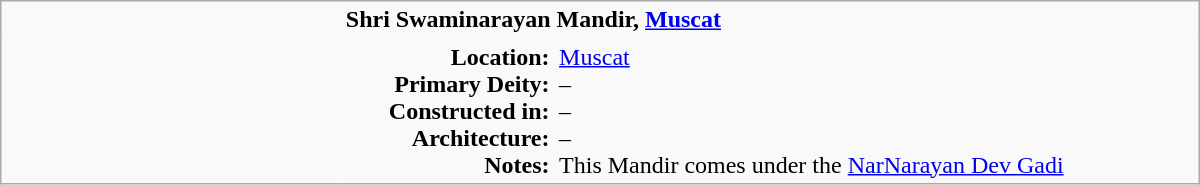<table class="wikitable plain" border="0" width="800">
<tr>
<td width="220px" rowspan="2" style="border:none;"></td>
<td valign="top" colspan=2 style="border:none;"><strong>Shri Swaminarayan Mandir, <a href='#'>Muscat</a></strong></td>
</tr>
<tr>
<td valign="top" style="text-align:right; border:none;"><strong>Location:</strong><br><strong>Primary Deity:</strong><br><strong>Constructed in:</strong><br><strong>Architecture:</strong><br><strong>Notes:</strong></td>
<td valign="top" style="border:none;"><a href='#'>Muscat</a> <br>– <br>– <br>– <br>This Mandir comes under the <a href='#'>NarNarayan Dev Gadi</a></td>
</tr>
</table>
